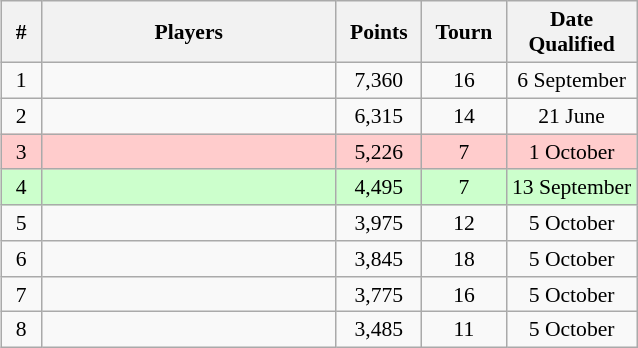<table class="sortable wikitable" style="float:right;margin-left:1em;text-align:center;font-size:90%;text:justify;">
<tr>
<th width=20>#</th>
<th width=190>Players</th>
<th width=50>Points</th>
<th width=50>Tourn</th>
<th width=80>Date Qualified</th>
</tr>
<tr align=center>
<td>1</td>
<td align=left> <br> </td>
<td>7,360</td>
<td>16</td>
<td>6 September</td>
</tr>
<tr>
<td>2</td>
<td align=left> <br> </td>
<td>6,315</td>
<td>14</td>
<td>21 June</td>
</tr>
<tr style="background:#fcc;">
<td>3</td>
<td align=left> <br> </td>
<td>5,226</td>
<td>7</td>
<td>1 October</td>
</tr>
<tr style="background:#cfc;">
<td>4</td>
<td align=left> <br> </td>
<td>4,495</td>
<td>7</td>
<td>13 September</td>
</tr>
<tr>
<td>5</td>
<td align=left> <br> </td>
<td>3,975</td>
<td>12</td>
<td>5 October</td>
</tr>
<tr>
<td>6</td>
<td align=left> <br> </td>
<td>3,845</td>
<td>18</td>
<td>5 October</td>
</tr>
<tr>
<td>7</td>
<td align=left> <br> </td>
<td>3,775</td>
<td>16</td>
<td>5 October</td>
</tr>
<tr>
<td>8</td>
<td align=left> <br> </td>
<td>3,485</td>
<td>11</td>
<td>5 October</td>
</tr>
</table>
